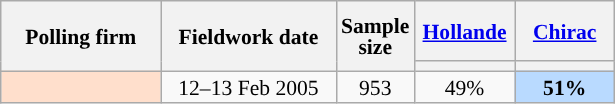<table class="wikitable sortable" style="text-align:center;font-size:90%;line-height:14px;">
<tr style="height:40px;">
<th style="width:100px;" rowspan="2">Polling firm</th>
<th style="width:110px;" rowspan="2">Fieldwork date</th>
<th style="width:35px;" rowspan="2">Sample<br>size</th>
<th class="unsortable" style="width:60px;"><a href='#'>Hollande</a><br></th>
<th class="unsortable" style="width:60px;"><a href='#'>Chirac</a><br></th>
</tr>
<tr>
<th style="background:"></th>
<th style="background:"></th>
</tr>
<tr>
<td style="background:#FFDFCC;"></td>
<td data-sort-value="2005-02-13">12–13 Feb 2005</td>
<td>953</td>
<td>49%</td>
<td style="background:#B9DAFF;"><strong>51%</strong></td>
</tr>
</table>
